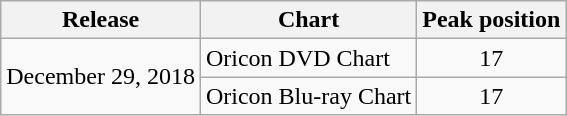<table class="wikitable">
<tr>
<th>Release</th>
<th>Chart</th>
<th>Peak position</th>
</tr>
<tr>
<td rowspan="2">December 29, 2018</td>
<td>Oricon DVD Chart</td>
<td align="center">17</td>
</tr>
<tr>
<td>Oricon Blu-ray Chart</td>
<td align="center">17</td>
</tr>
</table>
